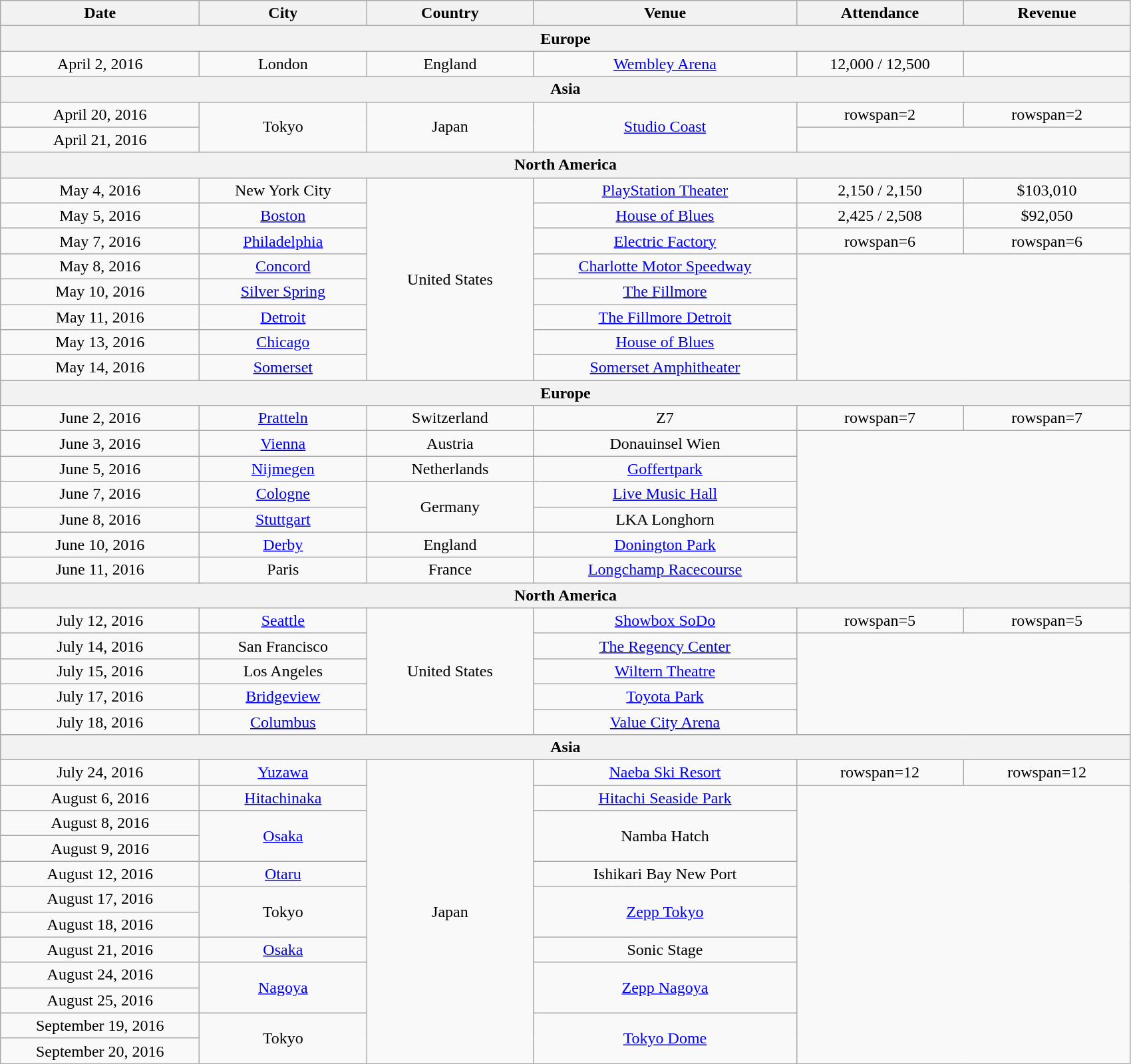<table class="wikitable" style="text-align:center;">
<tr ">
<th scope="col" style="width:12em;">Date</th>
<th scope="col" style="width:10em;">City</th>
<th scope="col" style="width:10em;">Country</th>
<th scope="col" style="width:16em;">Venue</th>
<th scope="col" style="width:10em;">Attendance</th>
<th scope="col" style="width:10em;">Revenue</th>
</tr>
<tr>
<th colspan=6><strong>Europe</strong></th>
</tr>
<tr>
<td>April 2, 2016</td>
<td>London</td>
<td>England</td>
<td><a href='#'>Wembley Arena</a></td>
<td>12,000 / 12,500</td>
<td></td>
</tr>
<tr style="background:#ddd;">
<th colspan=6><strong>Asia</strong></th>
</tr>
<tr>
<td>April 20, 2016</td>
<td rowspan=2>Tokyo</td>
<td rowspan=2>Japan</td>
<td rowspan=2><a href='#'>Studio Coast</a></td>
<td>rowspan=2 </td>
<td>rowspan=2 </td>
</tr>
<tr>
<td>April 21, 2016</td>
</tr>
<tr style="background:#ddd;">
<th colspan=6><strong>North America</strong></th>
</tr>
<tr>
<td>May 4, 2016</td>
<td>New York City</td>
<td rowspan=8>United States</td>
<td><a href='#'>PlayStation Theater</a></td>
<td>2,150 / 2,150</td>
<td>$103,010</td>
</tr>
<tr>
<td>May 5, 2016</td>
<td><a href='#'>Boston</a></td>
<td><a href='#'>House of Blues</a></td>
<td>2,425 / 2,508</td>
<td>$92,050</td>
</tr>
<tr>
<td>May 7, 2016</td>
<td><a href='#'>Philadelphia</a></td>
<td><a href='#'>Electric Factory</a></td>
<td>rowspan=6 </td>
<td>rowspan=6 </td>
</tr>
<tr>
<td>May 8, 2016</td>
<td><a href='#'>Concord</a></td>
<td><a href='#'>Charlotte Motor Speedway</a></td>
</tr>
<tr>
<td>May 10, 2016</td>
<td><a href='#'>Silver Spring</a></td>
<td><a href='#'>The Fillmore</a></td>
</tr>
<tr>
<td>May 11, 2016</td>
<td><a href='#'>Detroit</a></td>
<td><a href='#'>The Fillmore Detroit</a></td>
</tr>
<tr>
<td>May 13, 2016</td>
<td><a href='#'>Chicago</a></td>
<td><a href='#'>House of Blues</a></td>
</tr>
<tr>
<td>May 14, 2016</td>
<td><a href='#'>Somerset</a></td>
<td><a href='#'>Somerset Amphitheater</a></td>
</tr>
<tr style="background:#ddd;">
<th colspan=6><strong>Europe</strong></th>
</tr>
<tr>
<td>June 2, 2016</td>
<td><a href='#'>Pratteln</a></td>
<td>Switzerland</td>
<td>Z7</td>
<td>rowspan=7 </td>
<td>rowspan=7 </td>
</tr>
<tr>
<td>June 3, 2016</td>
<td><a href='#'>Vienna</a></td>
<td>Austria</td>
<td>Donauinsel Wien</td>
</tr>
<tr>
<td>June 5, 2016</td>
<td><a href='#'>Nijmegen</a></td>
<td>Netherlands</td>
<td><a href='#'>Goffertpark</a></td>
</tr>
<tr>
<td>June 7, 2016</td>
<td><a href='#'>Cologne</a></td>
<td rowspan=2>Germany</td>
<td><a href='#'>Live Music Hall</a></td>
</tr>
<tr>
<td>June 8, 2016</td>
<td><a href='#'>Stuttgart</a></td>
<td>LKA Longhorn</td>
</tr>
<tr>
<td>June 10, 2016</td>
<td><a href='#'>Derby</a></td>
<td>England</td>
<td><a href='#'>Donington Park</a></td>
</tr>
<tr>
<td>June 11, 2016</td>
<td>Paris</td>
<td>France</td>
<td><a href='#'>Longchamp Racecourse</a></td>
</tr>
<tr style="background:#ddd;">
<th colspan=6><strong>North America</strong></th>
</tr>
<tr>
<td>July 12, 2016</td>
<td><a href='#'>Seattle</a></td>
<td rowspan=5>United States</td>
<td><a href='#'>Showbox SoDo</a></td>
<td>rowspan=5 </td>
<td>rowspan=5 </td>
</tr>
<tr>
<td>July 14, 2016</td>
<td>San Francisco</td>
<td><a href='#'>The Regency Center</a></td>
</tr>
<tr>
<td>July 15, 2016</td>
<td>Los Angeles</td>
<td><a href='#'>Wiltern Theatre</a></td>
</tr>
<tr>
<td>July 17, 2016</td>
<td><a href='#'>Bridgeview</a></td>
<td><a href='#'>Toyota Park</a></td>
</tr>
<tr>
<td>July 18, 2016</td>
<td><a href='#'>Columbus</a></td>
<td><a href='#'>Value City Arena</a></td>
</tr>
<tr style="background:#ddd;">
<th colspan=12><strong>Asia</strong></th>
</tr>
<tr>
<td>July 24, 2016</td>
<td><a href='#'>Yuzawa</a></td>
<td rowspan=12>Japan</td>
<td><a href='#'>Naeba Ski Resort</a></td>
<td>rowspan=12 </td>
<td>rowspan=12 </td>
</tr>
<tr>
<td>August 6, 2016</td>
<td><a href='#'>Hitachinaka</a></td>
<td><a href='#'>Hitachi Seaside Park</a></td>
</tr>
<tr>
<td>August 8, 2016</td>
<td rowspan=2><a href='#'>Osaka</a></td>
<td rowspan=2>Namba Hatch</td>
</tr>
<tr>
<td>August 9, 2016</td>
</tr>
<tr>
<td>August 12, 2016</td>
<td><a href='#'>Otaru</a></td>
<td>Ishikari Bay New Port</td>
</tr>
<tr>
<td>August 17, 2016</td>
<td rowspan=2>Tokyo</td>
<td rowspan=2><a href='#'>Zepp Tokyo</a></td>
</tr>
<tr>
<td>August 18, 2016</td>
</tr>
<tr>
<td>August 21, 2016</td>
<td><a href='#'>Osaka</a></td>
<td>Sonic Stage</td>
</tr>
<tr>
<td>August 24, 2016</td>
<td rowspan=2><a href='#'>Nagoya</a></td>
<td rowspan=2><a href='#'>Zepp Nagoya</a></td>
</tr>
<tr>
<td>August 25, 2016</td>
</tr>
<tr>
<td>September 19, 2016</td>
<td rowspan=2>Tokyo</td>
<td rowspan=2><a href='#'>Tokyo Dome</a></td>
</tr>
<tr>
<td>September 20, 2016</td>
</tr>
</table>
